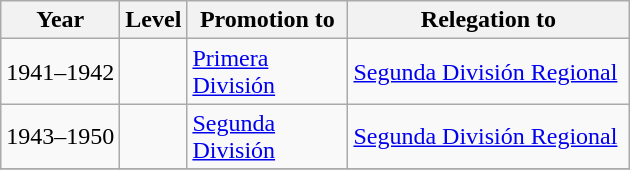<table class="wikitable sortable">
<tr>
<th width=>Year</th>
<th width=>Level</th>
<th width=100px>Promotion to</th>
<th width=180px>Relegation to</th>
</tr>
<tr>
<td>1941–1942</td>
<td></td>
<td><a href='#'>Primera División</a></td>
<td><a href='#'>Segunda División Regional</a></td>
</tr>
<tr>
<td>1943–1950</td>
<td></td>
<td><a href='#'>Segunda División</a></td>
<td><a href='#'>Segunda División Regional</a></td>
</tr>
<tr>
</tr>
</table>
